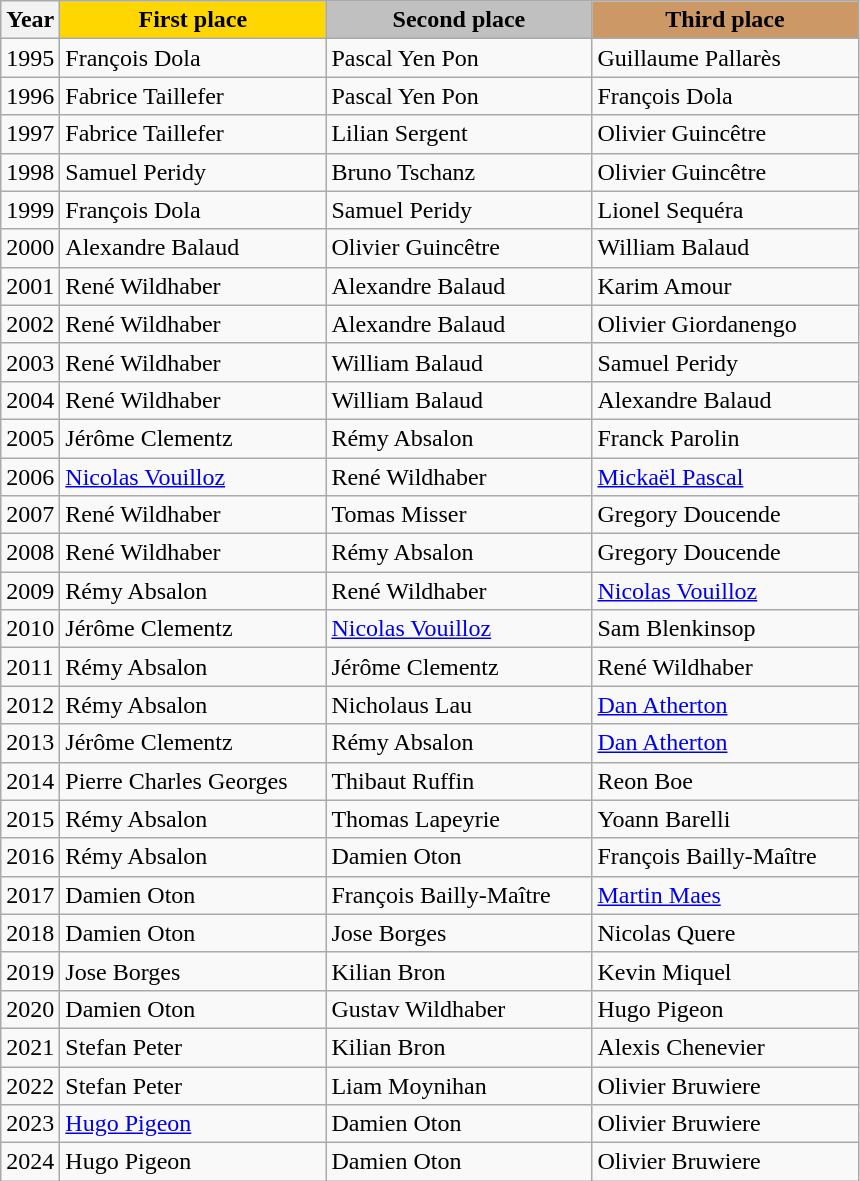<table class="wikitable">
<tr>
<th>Year</th>
<th scope=col colspan=1 style="width:170px; background: gold;">First place</th>
<th scope=col colspan=1 style="width:170px; background: silver;">Second place</th>
<th scope=col colspan=1 style="width:170px; background: #cc9966;">Third place</th>
</tr>
<tr>
<td>1995</td>
<td> François Dola</td>
<td> Pascal Yen Pon</td>
<td> Guillaume Pallarès</td>
</tr>
<tr>
<td>1996</td>
<td> Fabrice Taillefer</td>
<td> Pascal Yen Pon</td>
<td> François Dola</td>
</tr>
<tr>
<td>1997</td>
<td> Fabrice Taillefer</td>
<td> Lilian Sergent</td>
<td> Olivier Guincêtre</td>
</tr>
<tr>
<td>1998</td>
<td> Samuel Peridy</td>
<td> Bruno Tschanz</td>
<td> Olivier Guincêtre</td>
</tr>
<tr>
<td>1999</td>
<td> François Dola</td>
<td> Samuel Peridy</td>
<td> Lionel Sequéra</td>
</tr>
<tr>
<td>2000</td>
<td> Alexandre Balaud</td>
<td> Olivier Guincêtre</td>
<td> William Balaud</td>
</tr>
<tr>
<td>2001</td>
<td> René Wildhaber</td>
<td> Alexandre Balaud</td>
<td> Karim Amour</td>
</tr>
<tr>
<td>2002</td>
<td> René Wildhaber</td>
<td> Alexandre Balaud</td>
<td> Olivier Giordanengo</td>
</tr>
<tr>
<td>2003</td>
<td> René Wildhaber</td>
<td> William Balaud</td>
<td> Samuel Peridy</td>
</tr>
<tr>
<td>2004</td>
<td> René Wildhaber</td>
<td> William Balaud</td>
<td> Alexandre Balaud</td>
</tr>
<tr>
<td>2005</td>
<td> Jérôme Clementz</td>
<td> Rémy Absalon</td>
<td> Franck Parolin</td>
</tr>
<tr>
<td>2006</td>
<td> <a href='#'>Nicolas Vouilloz</a></td>
<td> René Wildhaber</td>
<td> <a href='#'>Mickaël Pascal</a></td>
</tr>
<tr>
<td>2007</td>
<td> René Wildhaber</td>
<td> Tomas Misser</td>
<td> Gregory Doucende</td>
</tr>
<tr>
<td>2008</td>
<td> René Wildhaber</td>
<td> Rémy Absalon</td>
<td> Gregory Doucende</td>
</tr>
<tr>
<td>2009</td>
<td> Rémy Absalon</td>
<td> René Wildhaber</td>
<td> <a href='#'>Nicolas Vouilloz</a></td>
</tr>
<tr>
<td>2010</td>
<td> Jérôme Clementz</td>
<td> <a href='#'>Nicolas Vouilloz</a></td>
<td> Sam Blenkinsop</td>
</tr>
<tr>
<td>2011</td>
<td> Rémy Absalon</td>
<td> Jérôme Clementz</td>
<td> René Wildhaber</td>
</tr>
<tr>
<td>2012</td>
<td> Rémy Absalon</td>
<td> Nicholaus Lau</td>
<td> <a href='#'>Dan Atherton</a></td>
</tr>
<tr>
<td>2013</td>
<td> Jérôme Clementz</td>
<td> Rémy Absalon</td>
<td> <a href='#'>Dan Atherton</a></td>
</tr>
<tr>
<td>2014</td>
<td> Pierre Charles Georges</td>
<td> Thibaut Ruffin</td>
<td> Reon Boe</td>
</tr>
<tr>
<td>2015</td>
<td> Rémy Absalon</td>
<td> Thomas Lapeyrie</td>
<td> Yoann Barelli</td>
</tr>
<tr>
<td>2016</td>
<td> Rémy Absalon</td>
<td> Damien Oton</td>
<td> François Bailly-Maître</td>
</tr>
<tr>
<td>2017</td>
<td> Damien Oton</td>
<td> François Bailly-Maître</td>
<td> <a href='#'>Martin Maes</a></td>
</tr>
<tr>
<td>2018</td>
<td> Damien Oton</td>
<td> Jose Borges</td>
<td> Nicolas Quere</td>
</tr>
<tr>
<td>2019</td>
<td> Jose Borges</td>
<td> Kilian Bron</td>
<td> Kevin Miquel</td>
</tr>
<tr>
<td>2020</td>
<td> Damien Oton</td>
<td> Gustav Wildhaber</td>
<td> Hugo Pigeon</td>
</tr>
<tr>
<td>2021</td>
<td> Stefan Peter</td>
<td> Kilian Bron</td>
<td> Alexis Chenevier</td>
</tr>
<tr>
<td>2022</td>
<td> Stefan Peter</td>
<td> Liam Moynihan</td>
<td> Olivier Bruwiere</td>
</tr>
<tr>
<td>2023</td>
<td> <a href='#'>Hugo Pigeon</a></td>
<td> Damien Oton</td>
<td> Olivier Bruwiere</td>
</tr>
<tr>
<td>2024</td>
<td> Hugo Pigeon</td>
<td> Damien Oton</td>
<td> Olivier Bruwiere</td>
</tr>
</table>
